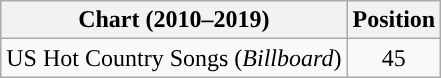<table class="wikitable">
<tr>
<th>Chart (2010–2019)</th>
<th>Position</th>
</tr>
<tr>
<td>US Hot Country Songs (<em>Billboard</em>)</td>
<td style="text-align:center;">45</td>
</tr>
</table>
